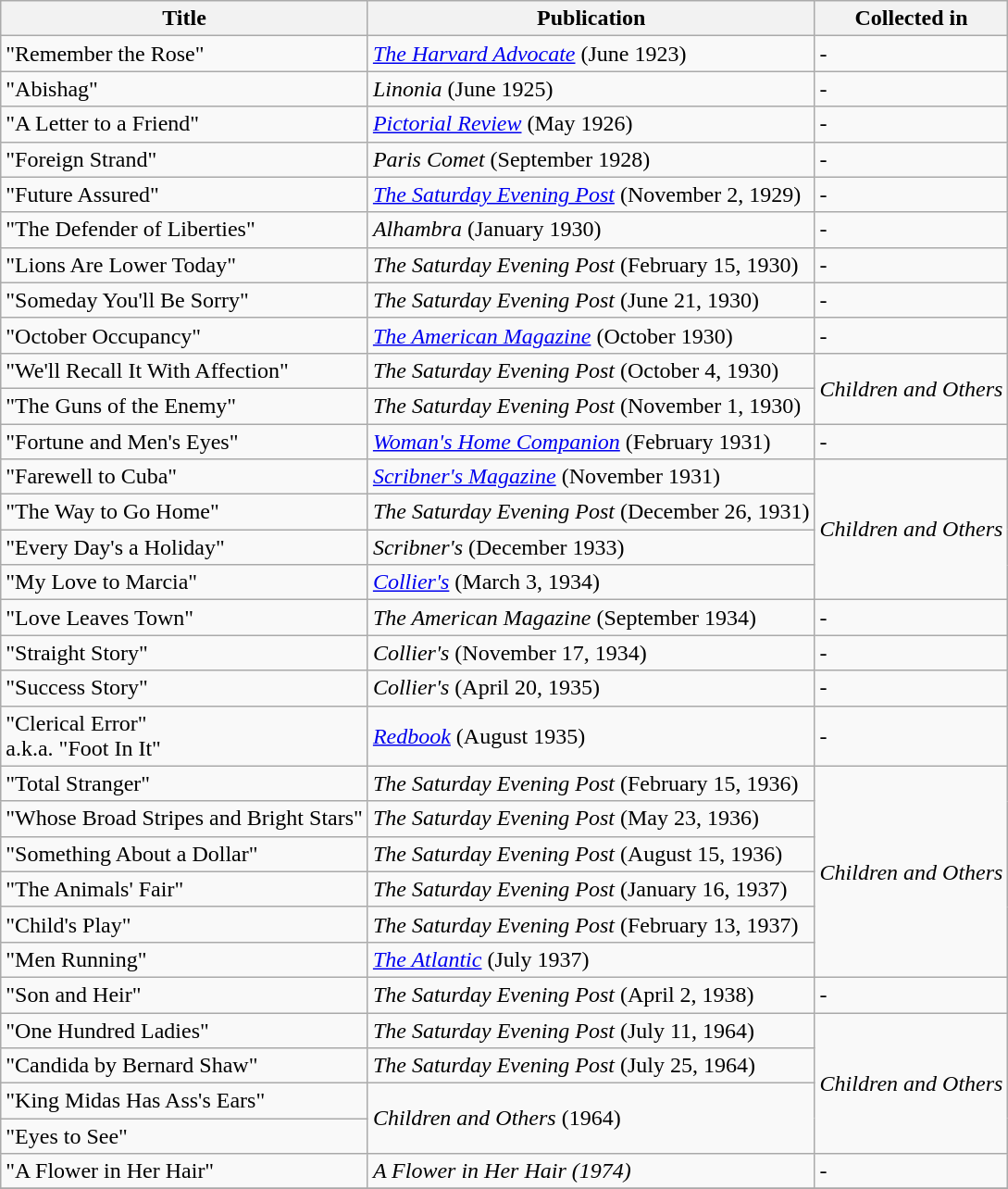<table class="wikitable">
<tr>
<th>Title</th>
<th>Publication</th>
<th>Collected in</th>
</tr>
<tr>
<td>"Remember the Rose"</td>
<td><em><a href='#'>The Harvard Advocate</a></em> (June 1923)</td>
<td>-</td>
</tr>
<tr>
<td>"Abishag"</td>
<td><em>Linonia</em> (June 1925)</td>
<td>-</td>
</tr>
<tr>
<td>"A Letter to a Friend"</td>
<td><em><a href='#'>Pictorial Review</a></em> (May 1926)</td>
<td>-</td>
</tr>
<tr>
<td>"Foreign Strand"</td>
<td><em>Paris Comet</em> (September 1928)</td>
<td>-</td>
</tr>
<tr>
<td>"Future Assured"</td>
<td><em><a href='#'>The Saturday Evening Post</a></em> (November 2, 1929)</td>
<td>-</td>
</tr>
<tr>
<td>"The Defender of Liberties"</td>
<td><em>Alhambra</em> (January 1930)</td>
<td>-</td>
</tr>
<tr>
<td>"Lions Are Lower Today"</td>
<td><em>The Saturday Evening Post</em> (February 15, 1930)</td>
<td>-</td>
</tr>
<tr>
<td>"Someday You'll Be Sorry"</td>
<td><em>The Saturday Evening Post</em> (June 21, 1930)</td>
<td>-</td>
</tr>
<tr>
<td>"October Occupancy"</td>
<td><em><a href='#'>The American Magazine</a></em> (October 1930)</td>
<td>-</td>
</tr>
<tr>
<td>"We'll Recall It With Affection"</td>
<td><em>The Saturday Evening Post</em> (October 4, 1930)</td>
<td rowspan=2><em>Children and Others</em></td>
</tr>
<tr>
<td>"The Guns of the Enemy"</td>
<td><em>The Saturday Evening Post</em> (November 1, 1930)</td>
</tr>
<tr>
<td>"Fortune and Men's Eyes"</td>
<td><em><a href='#'>Woman's Home Companion</a></em> (February 1931)</td>
<td>-</td>
</tr>
<tr>
<td>"Farewell to Cuba"</td>
<td><em><a href='#'>Scribner's Magazine</a></em> (November 1931)</td>
<td rowspan=4><em>Children and Others</em></td>
</tr>
<tr>
<td>"The Way to Go Home"</td>
<td><em>The Saturday Evening Post</em> (December 26, 1931)</td>
</tr>
<tr>
<td>"Every Day's a Holiday"</td>
<td><em>Scribner's</em> (December 1933)</td>
</tr>
<tr>
<td>"My Love to Marcia"</td>
<td><em><a href='#'>Collier's</a></em> (March 3, 1934)</td>
</tr>
<tr>
<td>"Love Leaves Town"</td>
<td><em>The American Magazine</em> (September 1934)</td>
<td>-</td>
</tr>
<tr>
<td>"Straight Story"</td>
<td><em>Collier's</em> (November 17, 1934)</td>
<td>-</td>
</tr>
<tr>
<td>"Success Story"</td>
<td><em>Collier's</em> (April 20, 1935)</td>
<td>-</td>
</tr>
<tr>
<td>"Clerical Error"<br>a.k.a. "Foot In It"</td>
<td><em><a href='#'>Redbook</a></em> (August 1935)</td>
<td>-</td>
</tr>
<tr>
<td>"Total Stranger"</td>
<td><em>The Saturday Evening Post</em> (February 15, 1936)</td>
<td rowspan=6><em>Children and Others</em></td>
</tr>
<tr>
<td>"Whose Broad Stripes and Bright Stars"</td>
<td><em>The Saturday Evening Post</em> (May 23, 1936)</td>
</tr>
<tr>
<td>"Something About a Dollar"</td>
<td><em>The Saturday Evening Post</em> (August 15, 1936)</td>
</tr>
<tr>
<td>"The Animals' Fair"</td>
<td><em>The Saturday Evening Post</em> (January 16, 1937)</td>
</tr>
<tr>
<td>"Child's Play"</td>
<td><em>The Saturday Evening Post</em> (February 13, 1937)</td>
</tr>
<tr>
<td>"Men Running"</td>
<td><em><a href='#'>The Atlantic</a></em> (July 1937)</td>
</tr>
<tr>
<td>"Son and Heir"</td>
<td><em>The Saturday Evening Post</em> (April 2, 1938)</td>
<td>-</td>
</tr>
<tr>
<td>"One Hundred Ladies"</td>
<td><em>The Saturday Evening Post</em> (July 11, 1964)</td>
<td rowspan=4><em>Children and Others</em></td>
</tr>
<tr>
<td>"Candida by Bernard Shaw"</td>
<td><em>The Saturday Evening Post</em> (July 25, 1964)</td>
</tr>
<tr>
<td>"King Midas Has Ass's Ears"</td>
<td rowspan=2><em>Children and Others</em> (1964)</td>
</tr>
<tr>
<td>"Eyes to See"</td>
</tr>
<tr>
<td>"A Flower in Her Hair"</td>
<td><em>A Flower in Her Hair (1974)</td>
<td>-</td>
</tr>
<tr>
</tr>
</table>
